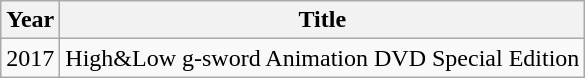<table class="wikitable">
<tr>
<th>Year</th>
<th>Title</th>
</tr>
<tr>
<td>2017</td>
<td>High&Low g-sword Animation DVD Special Edition</td>
</tr>
</table>
